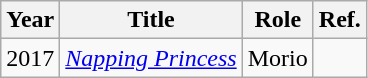<table class="wikitable">
<tr>
<th>Year</th>
<th>Title</th>
<th>Role</th>
<th>Ref.</th>
</tr>
<tr>
<td>2017</td>
<td><em><a href='#'>Napping Princess</a></em></td>
<td>Morio</td>
<td></td>
</tr>
</table>
